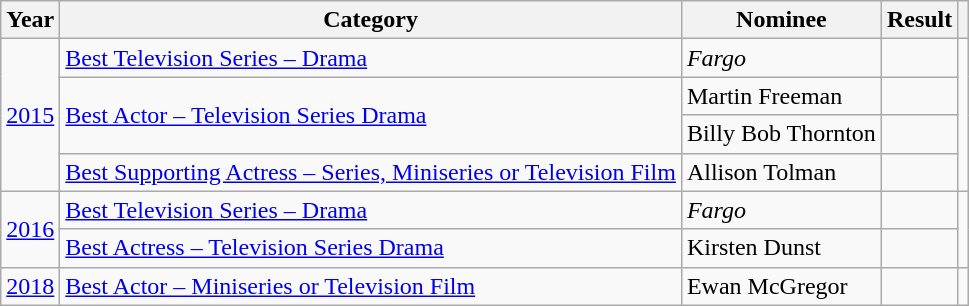<table class="wikitable sortable">
<tr>
<th scope="col">Year</th>
<th scope="col">Category</th>
<th scope="col">Nominee</th>
<th scope="col">Result</th>
<th scope="col" class="unsortable"></th>
</tr>
<tr>
<td rowspan="4"><a href='#'>2015</a></td>
<td scope="row"><a href='#'>Best Television Series – Drama</a></td>
<td><em>Fargo</em></td>
<td></td>
<td rowspan="4" style="text-align: center;"></td>
</tr>
<tr>
<td scope="row" rowspan="2"><a href='#'>Best Actor – Television Series Drama</a></td>
<td>Martin Freeman</td>
<td></td>
</tr>
<tr>
<td>Billy Bob Thornton</td>
<td></td>
</tr>
<tr>
<td scope="row"><a href='#'>Best Supporting Actress – Series, Miniseries or Television Film</a></td>
<td>Allison Tolman</td>
<td></td>
</tr>
<tr>
<td rowspan="2"><a href='#'>2016</a></td>
<td scope="row"><a href='#'>Best Television Series – Drama</a></td>
<td><em>Fargo</em></td>
<td></td>
<td rowspan="2" style="text-align: center;"></td>
</tr>
<tr>
<td scope="row"><a href='#'>Best Actress – Television Series Drama</a></td>
<td>Kirsten Dunst</td>
<td></td>
</tr>
<tr>
<td><a href='#'>2018</a></td>
<td scope="row"><a href='#'>Best Actor – Miniseries or Television Film</a></td>
<td>Ewan McGregor</td>
<td></td>
<td style="text-align: center;"></td>
</tr>
</table>
